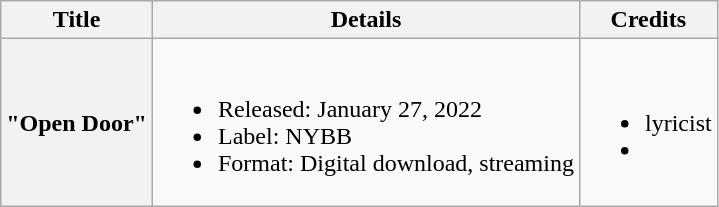<table class="wikitable plainrowheaders" style="text-align:center;">
<tr>
<th scope="col">Title</th>
<th scope="col">Details</th>
<th scope="col">Credits</th>
</tr>
<tr>
<th scope="row">"Open Door"</th>
<td style="text-align:left;"><br><ul><li>Released: January 27, 2022</li><li>Label: NYBB</li><li>Format: Digital download, streaming</li></ul></td>
<td style="text-align:left;"><br><ul><li>lyricist</li><li></li></ul></td>
</tr>
</table>
